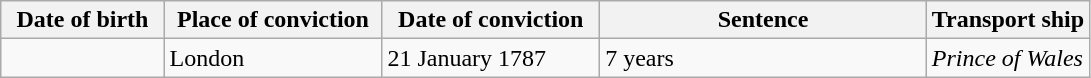<table class="wikitable sortable plainrowheaders" style="width=1024px;">
<tr>
<th style="width: 15%;">Date of birth</th>
<th style="width: 20%;">Place of conviction</th>
<th style="width: 20%;">Date of conviction</th>
<th style="width: 30%;">Sentence</th>
<th style="width: 15%;">Transport ship</th>
</tr>
<tr>
<td></td>
<td>London</td>
<td>21 January 1787</td>
<td>7 years</td>
<td><em>Prince of Wales</em></td>
</tr>
</table>
